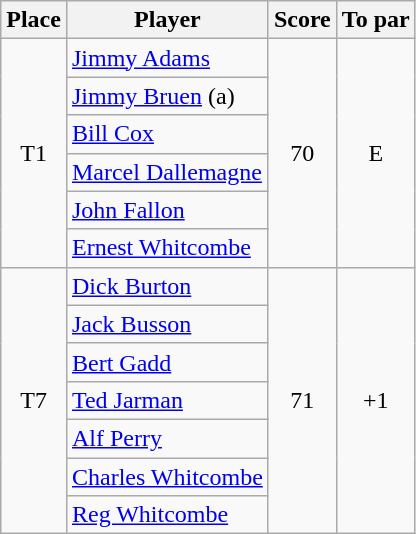<table class=wikitable>
<tr>
<th>Place</th>
<th>Player</th>
<th>Score</th>
<th>To par</th>
</tr>
<tr>
<td rowspan=6 align=center>T1</td>
<td> <a href='#'>Jimmy Adams</a></td>
<td rowspan=6 align=center>70</td>
<td rowspan=6 align=center>E</td>
</tr>
<tr>
<td> <a href='#'>Jimmy Bruen</a> (a)</td>
</tr>
<tr>
<td> <a href='#'>Bill Cox</a></td>
</tr>
<tr>
<td> <a href='#'>Marcel Dallemagne</a></td>
</tr>
<tr>
<td> <a href='#'>John Fallon</a></td>
</tr>
<tr>
<td> <a href='#'>Ernest Whitcombe</a></td>
</tr>
<tr>
<td rowspan=7 align=center>T7</td>
<td> <a href='#'>Dick Burton</a></td>
<td rowspan=7 align=center>71</td>
<td rowspan=7 align=center>+1</td>
</tr>
<tr>
<td> <a href='#'>Jack Busson</a></td>
</tr>
<tr>
<td> <a href='#'>Bert Gadd</a></td>
</tr>
<tr>
<td> <a href='#'>Ted Jarman</a></td>
</tr>
<tr>
<td> <a href='#'>Alf Perry</a></td>
</tr>
<tr>
<td> <a href='#'>Charles Whitcombe</a></td>
</tr>
<tr>
<td> <a href='#'>Reg Whitcombe</a></td>
</tr>
</table>
